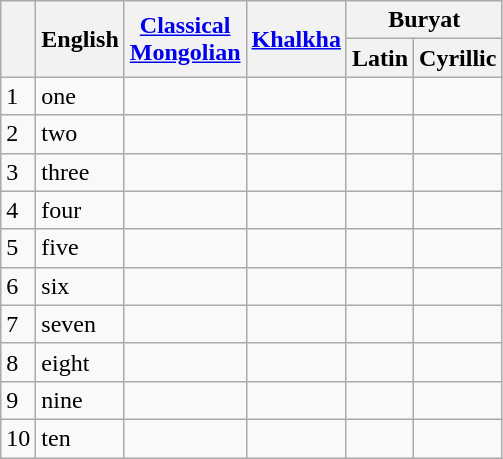<table class="wikitable">
<tr>
<th rowspan=2></th>
<th rowspan=2>English</th>
<th rowspan=2><a href='#'>Classical<br> Mongolian</a></th>
<th rowspan=2><a href='#'>Khalkha</a></th>
<th colspan=2>Buryat</th>
</tr>
<tr>
<th>Latin</th>
<th>Cyrillic</th>
</tr>
<tr>
<td>1</td>
<td>one</td>
<td></td>
<td></td>
<td></td>
<td></td>
</tr>
<tr>
<td>2</td>
<td>two</td>
<td></td>
<td></td>
<td></td>
<td></td>
</tr>
<tr>
<td>3</td>
<td>three</td>
<td></td>
<td></td>
<td></td>
<td></td>
</tr>
<tr>
<td>4</td>
<td>four</td>
<td></td>
<td></td>
<td></td>
<td></td>
</tr>
<tr>
<td>5</td>
<td>five</td>
<td></td>
<td></td>
<td></td>
<td></td>
</tr>
<tr>
<td>6</td>
<td>six</td>
<td></td>
<td></td>
<td></td>
<td></td>
</tr>
<tr>
<td>7</td>
<td>seven</td>
<td></td>
<td></td>
<td></td>
<td></td>
</tr>
<tr>
<td>8</td>
<td>eight</td>
<td></td>
<td></td>
<td></td>
<td></td>
</tr>
<tr>
<td>9</td>
<td>nine</td>
<td></td>
<td></td>
<td></td>
<td></td>
</tr>
<tr>
<td>10</td>
<td>ten</td>
<td></td>
<td></td>
<td></td>
<td></td>
</tr>
</table>
